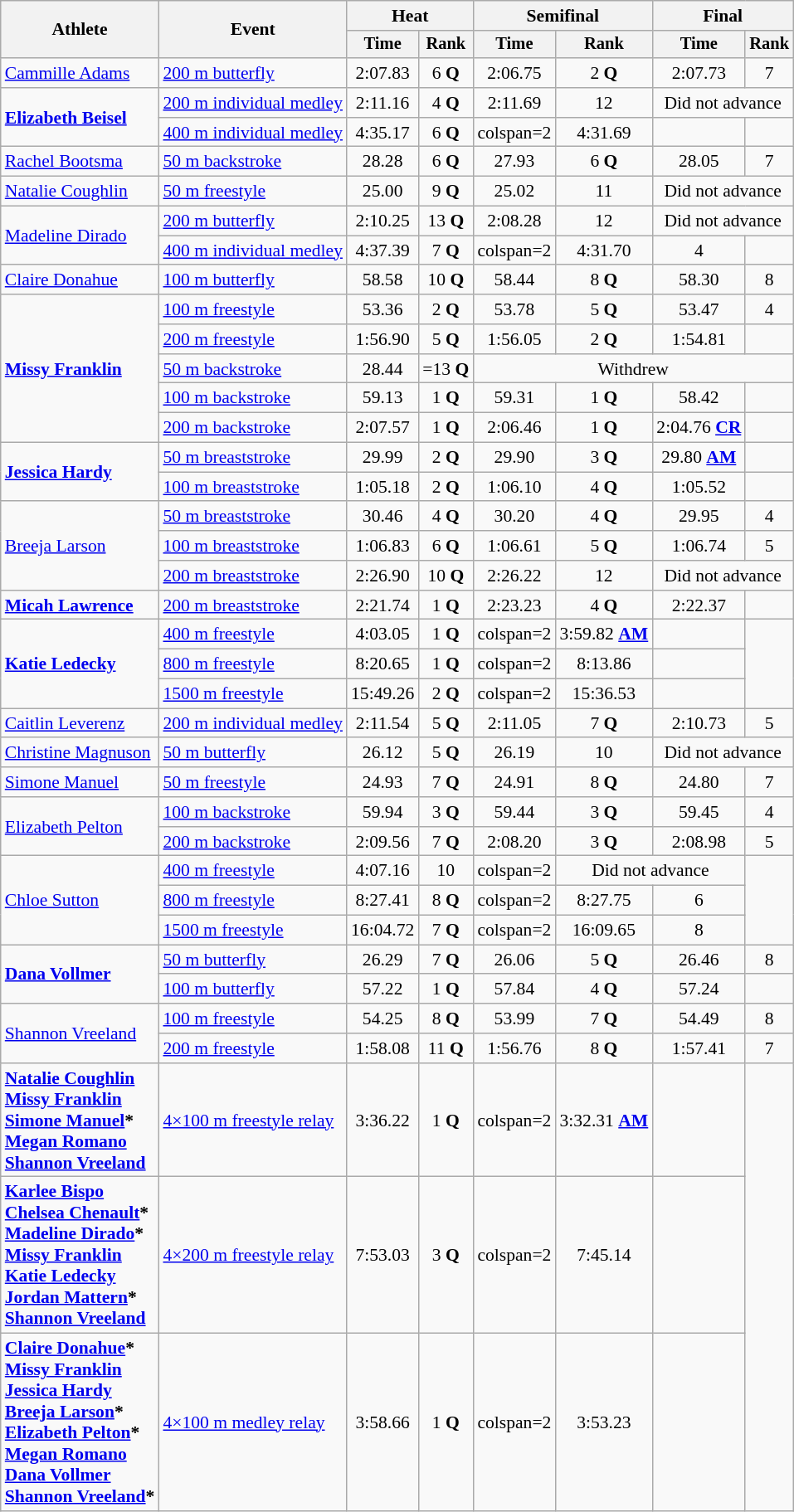<table class=wikitable style="font-size:90%">
<tr>
<th rowspan="2">Athlete</th>
<th rowspan="2">Event</th>
<th colspan="2">Heat</th>
<th colspan="2">Semifinal</th>
<th colspan="2">Final</th>
</tr>
<tr style="font-size:95%">
<th>Time</th>
<th>Rank</th>
<th>Time</th>
<th>Rank</th>
<th>Time</th>
<th>Rank</th>
</tr>
<tr align=center>
<td align=left><a href='#'>Cammille Adams</a></td>
<td align=left><a href='#'>200 m butterfly</a></td>
<td>2:07.83</td>
<td>6 <strong>Q</strong></td>
<td>2:06.75</td>
<td>2 <strong>Q</strong></td>
<td>2:07.73</td>
<td>7</td>
</tr>
<tr align=center>
<td align=left rowspan=2><strong><a href='#'>Elizabeth Beisel</a></strong></td>
<td align=left><a href='#'>200 m individual medley</a></td>
<td>2:11.16</td>
<td>4 <strong>Q</strong></td>
<td>2:11.69</td>
<td>12</td>
<td colspan=2>Did not advance</td>
</tr>
<tr align=center>
<td align=left><a href='#'>400 m individual medley</a></td>
<td>4:35.17</td>
<td>6 <strong>Q</strong></td>
<td>colspan=2 </td>
<td>4:31.69</td>
<td></td>
</tr>
<tr align=center>
<td align=left><a href='#'>Rachel Bootsma</a></td>
<td align=left><a href='#'>50 m backstroke</a></td>
<td>28.28</td>
<td>6 <strong>Q</strong></td>
<td>27.93</td>
<td>6 <strong>Q</strong></td>
<td>28.05</td>
<td>7</td>
</tr>
<tr align=center>
<td align=left><a href='#'>Natalie Coughlin</a></td>
<td align=left><a href='#'>50 m freestyle</a></td>
<td>25.00</td>
<td>9 <strong>Q</strong></td>
<td>25.02</td>
<td>11</td>
<td colspan=2>Did not advance</td>
</tr>
<tr align=center>
<td align=left rowspan=2><a href='#'>Madeline Dirado</a></td>
<td align=left><a href='#'>200 m butterfly</a></td>
<td>2:10.25</td>
<td>13 <strong>Q</strong></td>
<td>2:08.28</td>
<td>12</td>
<td colspan=2>Did not advance</td>
</tr>
<tr align=center>
<td align=left><a href='#'>400 m individual medley</a></td>
<td>4:37.39</td>
<td>7 <strong>Q</strong></td>
<td>colspan=2 </td>
<td>4:31.70</td>
<td>4</td>
</tr>
<tr align=center>
<td align=left><a href='#'>Claire Donahue</a></td>
<td align=left><a href='#'>100 m butterfly</a></td>
<td>58.58</td>
<td>10 <strong>Q</strong></td>
<td>58.44</td>
<td>8 <strong>Q</strong></td>
<td>58.30</td>
<td>8</td>
</tr>
<tr align=center>
<td align=left rowspan=5><strong><a href='#'>Missy Franklin</a></strong></td>
<td align=left><a href='#'>100 m freestyle</a></td>
<td>53.36</td>
<td>2 <strong>Q</strong></td>
<td>53.78</td>
<td>5 <strong>Q</strong></td>
<td>53.47</td>
<td>4</td>
</tr>
<tr align=center>
<td align=left><a href='#'>200 m freestyle</a></td>
<td>1:56.90</td>
<td>5 <strong>Q</strong></td>
<td>1:56.05</td>
<td>2 <strong>Q</strong></td>
<td>1:54.81</td>
<td></td>
</tr>
<tr align=center>
<td align=left><a href='#'>50 m backstroke</a></td>
<td>28.44</td>
<td>=13 <strong>Q</strong></td>
<td colspan=4>Withdrew</td>
</tr>
<tr align=center>
<td align=left><a href='#'>100 m backstroke</a></td>
<td>59.13</td>
<td>1 <strong>Q</strong></td>
<td>59.31</td>
<td>1 <strong>Q</strong></td>
<td>58.42</td>
<td></td>
</tr>
<tr align=center>
<td align=left><a href='#'>200 m backstroke</a></td>
<td>2:07.57</td>
<td>1 <strong>Q</strong></td>
<td>2:06.46</td>
<td>1 <strong>Q</strong></td>
<td>2:04.76 <strong><a href='#'>CR</a></strong></td>
<td></td>
</tr>
<tr align=center>
<td align=left rowspan=2><strong><a href='#'>Jessica Hardy</a></strong></td>
<td align=left><a href='#'>50 m breaststroke</a></td>
<td>29.99</td>
<td>2 <strong>Q</strong></td>
<td>29.90</td>
<td>3 <strong>Q</strong></td>
<td>29.80 <strong><a href='#'>AM</a></strong></td>
<td></td>
</tr>
<tr align=center>
<td align=left><a href='#'>100 m breaststroke</a></td>
<td>1:05.18</td>
<td>2 <strong>Q</strong></td>
<td>1:06.10</td>
<td>4 <strong>Q</strong></td>
<td>1:05.52</td>
<td></td>
</tr>
<tr align=center>
<td align=left rowspan=3><a href='#'>Breeja Larson</a></td>
<td align=left><a href='#'>50 m breaststroke</a></td>
<td>30.46</td>
<td>4 <strong>Q</strong></td>
<td>30.20</td>
<td>4 <strong>Q</strong></td>
<td>29.95</td>
<td>4</td>
</tr>
<tr align=center>
<td align=left><a href='#'>100 m breaststroke</a></td>
<td>1:06.83</td>
<td>6 <strong>Q</strong></td>
<td>1:06.61</td>
<td>5 <strong>Q</strong></td>
<td>1:06.74</td>
<td>5</td>
</tr>
<tr align=center>
<td align=left><a href='#'>200 m breaststroke</a></td>
<td>2:26.90</td>
<td>10 <strong>Q</strong></td>
<td>2:26.22</td>
<td>12</td>
<td colspan=2>Did not advance</td>
</tr>
<tr align=center>
<td align=left><strong><a href='#'>Micah Lawrence</a></strong></td>
<td align=left><a href='#'>200 m breaststroke</a></td>
<td>2:21.74</td>
<td>1 <strong>Q</strong></td>
<td>2:23.23</td>
<td>4 <strong>Q</strong></td>
<td>2:22.37</td>
<td></td>
</tr>
<tr align=center>
<td align=left rowspan=3><strong><a href='#'>Katie Ledecky</a></strong></td>
<td align=left><a href='#'>400 m freestyle</a></td>
<td>4:03.05</td>
<td>1 <strong>Q</strong></td>
<td>colspan=2 </td>
<td>3:59.82 <strong><a href='#'>AM</a></strong></td>
<td></td>
</tr>
<tr align=center>
<td align=left><a href='#'>800 m freestyle</a></td>
<td>8:20.65</td>
<td>1 <strong>Q</strong></td>
<td>colspan=2 </td>
<td>8:13.86 </td>
<td></td>
</tr>
<tr align=center>
<td align=left><a href='#'>1500 m freestyle</a></td>
<td>15:49.26</td>
<td>2 <strong>Q</strong></td>
<td>colspan=2 </td>
<td>15:36.53 </td>
<td></td>
</tr>
<tr align=center>
<td align=left><a href='#'>Caitlin Leverenz</a></td>
<td align=left><a href='#'>200 m individual medley</a></td>
<td>2:11.54</td>
<td>5 <strong>Q</strong></td>
<td>2:11.05</td>
<td>7 <strong>Q</strong></td>
<td>2:10.73</td>
<td>5</td>
</tr>
<tr align=center>
<td align=left><a href='#'>Christine Magnuson</a></td>
<td align=left><a href='#'>50 m butterfly</a></td>
<td>26.12</td>
<td>5 <strong>Q</strong></td>
<td>26.19</td>
<td>10</td>
<td colspan=2>Did not advance</td>
</tr>
<tr align=center>
<td align=left><a href='#'>Simone Manuel</a></td>
<td align=left><a href='#'>50 m freestyle</a></td>
<td>24.93</td>
<td>7 <strong>Q</strong></td>
<td>24.91</td>
<td>8 <strong>Q</strong></td>
<td>24.80</td>
<td>7</td>
</tr>
<tr align=center>
<td align=left rowspan=2><a href='#'>Elizabeth Pelton</a></td>
<td align=left><a href='#'>100 m backstroke</a></td>
<td>59.94</td>
<td>3 <strong>Q</strong></td>
<td>59.44</td>
<td>3 <strong>Q</strong></td>
<td>59.45</td>
<td>4</td>
</tr>
<tr align=center>
<td align=left><a href='#'>200 m backstroke</a></td>
<td>2:09.56</td>
<td>7 <strong>Q</strong></td>
<td>2:08.20</td>
<td>3 <strong>Q</strong></td>
<td>2:08.98</td>
<td>5</td>
</tr>
<tr align=center>
<td align=left rowspan=3><a href='#'>Chloe Sutton</a></td>
<td align=left><a href='#'>400 m freestyle</a></td>
<td>4:07.16</td>
<td>10</td>
<td>colspan=2 </td>
<td colspan=2>Did not advance</td>
</tr>
<tr align=center>
<td align=left><a href='#'>800 m freestyle</a></td>
<td>8:27.41</td>
<td>8 <strong>Q</strong></td>
<td>colspan=2 </td>
<td>8:27.75</td>
<td>6</td>
</tr>
<tr align=center>
<td align=left><a href='#'>1500 m freestyle</a></td>
<td>16:04.72</td>
<td>7 <strong>Q</strong></td>
<td>colspan=2 </td>
<td>16:09.65</td>
<td>8</td>
</tr>
<tr align=center>
<td align=left rowspan=2><strong><a href='#'>Dana Vollmer</a></strong></td>
<td align=left><a href='#'>50 m butterfly</a></td>
<td>26.29</td>
<td>7 <strong>Q</strong></td>
<td>26.06</td>
<td>5 <strong>Q</strong></td>
<td>26.46</td>
<td>8</td>
</tr>
<tr align=center>
<td align=left><a href='#'>100 m butterfly</a></td>
<td>57.22</td>
<td>1 <strong>Q</strong></td>
<td>57.84</td>
<td>4 <strong>Q</strong></td>
<td>57.24</td>
<td></td>
</tr>
<tr align=center>
<td align=left rowspan=2><a href='#'>Shannon Vreeland</a></td>
<td align=left><a href='#'>100 m freestyle</a></td>
<td>54.25</td>
<td>8 <strong>Q</strong></td>
<td>53.99</td>
<td>7 <strong>Q</strong></td>
<td>54.49</td>
<td>8</td>
</tr>
<tr align=center>
<td align=left><a href='#'>200 m freestyle</a></td>
<td>1:58.08</td>
<td>11 <strong>Q</strong></td>
<td>1:56.76</td>
<td>8 <strong>Q</strong></td>
<td>1:57.41</td>
<td>7</td>
</tr>
<tr align=center>
<td align=left><strong><a href='#'>Natalie Coughlin</a><br><a href='#'>Missy Franklin</a><br><a href='#'>Simone Manuel</a>*<br><a href='#'>Megan Romano</a><br><a href='#'>Shannon Vreeland</a></strong></td>
<td align=left><a href='#'>4×100 m freestyle relay</a></td>
<td>3:36.22</td>
<td>1 <strong>Q</strong></td>
<td>colspan=2 </td>
<td>3:32.31 <strong><a href='#'>AM</a></strong></td>
<td></td>
</tr>
<tr align=center>
<td align=left><strong><a href='#'>Karlee Bispo</a><br><a href='#'>Chelsea Chenault</a>*<br><a href='#'>Madeline Dirado</a>*<br><a href='#'>Missy Franklin</a><br><a href='#'>Katie Ledecky</a><br><a href='#'>Jordan Mattern</a>*<br><a href='#'>Shannon Vreeland</a></strong></td>
<td align=left><a href='#'>4×200 m freestyle relay</a></td>
<td>7:53.03</td>
<td>3 <strong>Q</strong></td>
<td>colspan=2 </td>
<td>7:45.14</td>
<td></td>
</tr>
<tr align=center>
<td align=left><strong><a href='#'>Claire Donahue</a>*<br><a href='#'>Missy Franklin</a><br><a href='#'>Jessica Hardy</a><br><a href='#'>Breeja Larson</a>*<br><a href='#'>Elizabeth Pelton</a>*<br><a href='#'>Megan Romano</a><br><a href='#'>Dana Vollmer</a><br><a href='#'>Shannon Vreeland</a>*</strong></td>
<td align=left><a href='#'>4×100 m medley relay</a></td>
<td>3:58.66</td>
<td>1 <strong>Q</strong></td>
<td>colspan=2 </td>
<td>3:53.23</td>
<td></td>
</tr>
</table>
